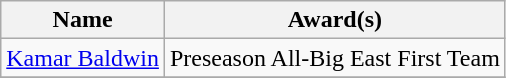<table class="wikitable sortable" border="1">
<tr>
<th>Name</th>
<th>Award(s)</th>
</tr>
<tr>
<td><a href='#'>Kamar Baldwin</a></td>
<td>Preseason All-Big East First Team</td>
</tr>
<tr>
</tr>
</table>
